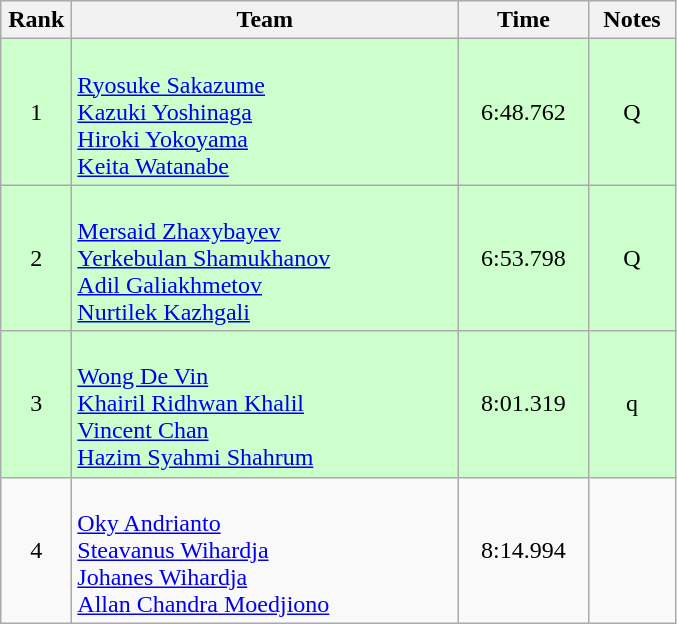<table class=wikitable style="text-align:center">
<tr>
<th width=40>Rank</th>
<th width=250>Team</th>
<th width=80>Time</th>
<th width=50>Notes</th>
</tr>
<tr bgcolor="ccffcc">
<td>1</td>
<td align=left><br><a href='#'>Ryosuke Sakazume</a><br><a href='#'>Kazuki Yoshinaga</a><br><a href='#'>Hiroki Yokoyama</a><br><a href='#'>Keita Watanabe</a></td>
<td>6:48.762</td>
<td>Q</td>
</tr>
<tr bgcolor="ccffcc">
<td>2</td>
<td align=left><br><a href='#'>Mersaid Zhaxybayev</a><br><a href='#'>Yerkebulan Shamukhanov</a><br><a href='#'>Adil Galiakhmetov</a><br><a href='#'>Nurtilek Kazhgali</a></td>
<td>6:53.798</td>
<td>Q</td>
</tr>
<tr bgcolor="ccffcc">
<td>3</td>
<td align=left><br><a href='#'>Wong De Vin</a><br><a href='#'>Khairil Ridhwan Khalil</a><br><a href='#'>Vincent Chan</a><br><a href='#'>Hazim Syahmi Shahrum</a></td>
<td>8:01.319</td>
<td>q</td>
</tr>
<tr>
<td>4</td>
<td align=left><br><a href='#'>Oky Andrianto</a><br><a href='#'>Steavanus Wihardja</a><br><a href='#'>Johanes Wihardja</a><br><a href='#'>Allan Chandra Moedjiono</a></td>
<td>8:14.994</td>
<td></td>
</tr>
</table>
